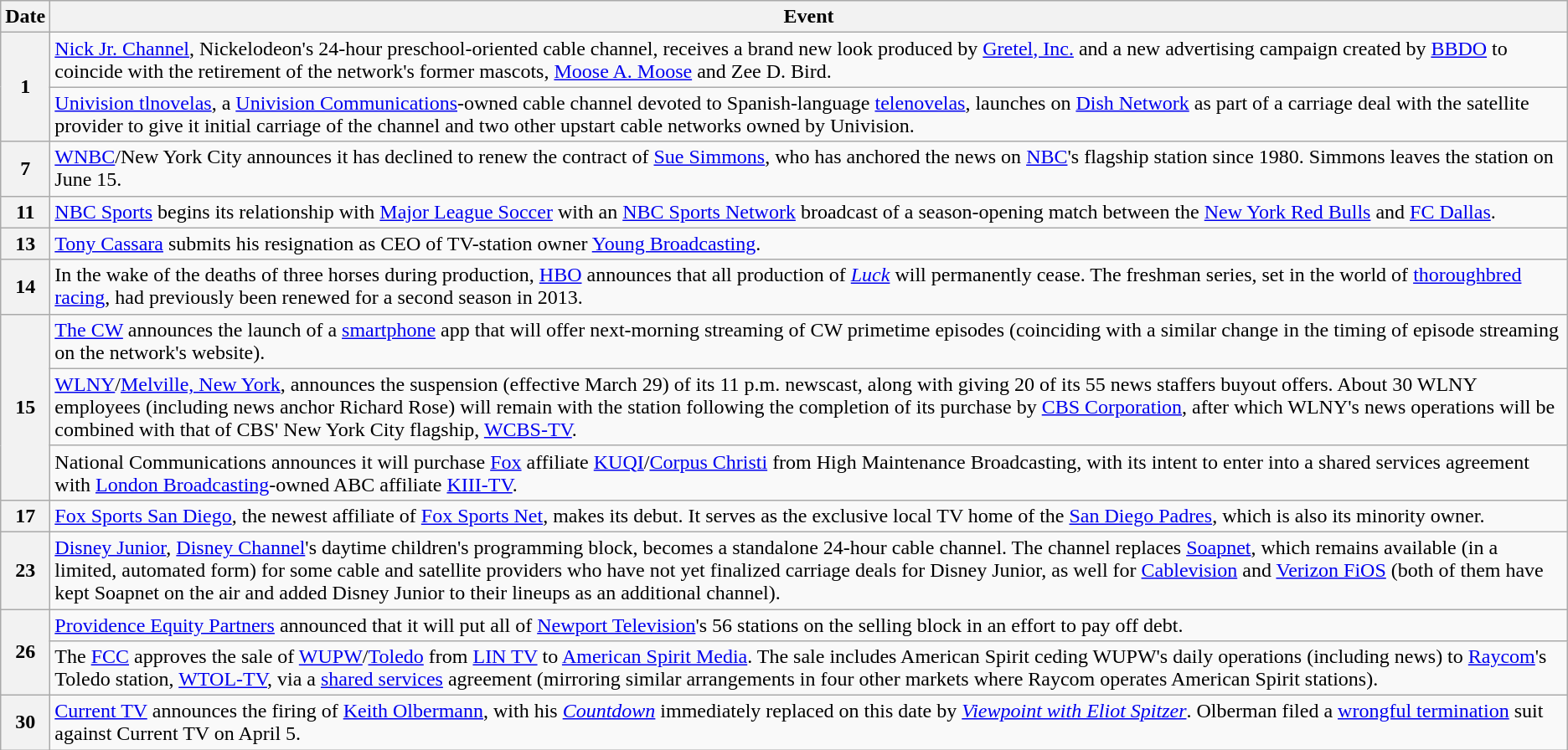<table class="wikitable">
<tr>
<th>Date</th>
<th>Event</th>
</tr>
<tr>
<th rowspan="2">1</th>
<td><a href='#'>Nick Jr. Channel</a>, Nickelodeon's 24-hour preschool-oriented cable channel, receives a brand new look produced by <a href='#'>Gretel, Inc.</a> and a new advertising campaign created by <a href='#'>BBDO</a> to coincide with the retirement of the network's former mascots, <a href='#'>Moose A. Moose</a> and Zee D. Bird.</td>
</tr>
<tr>
<td><a href='#'>Univision tlnovelas</a>, a <a href='#'>Univision Communications</a>-owned cable channel devoted to Spanish-language <a href='#'>telenovelas</a>, launches on <a href='#'>Dish Network</a> as part of a carriage deal with the satellite provider to give it initial carriage of the channel and two other upstart cable networks owned by Univision.</td>
</tr>
<tr>
<th>7</th>
<td><a href='#'>WNBC</a>/New York City announces it has declined to renew the contract of <a href='#'>Sue Simmons</a>, who has anchored the news on <a href='#'>NBC</a>'s flagship station since 1980. Simmons leaves the station on June 15.</td>
</tr>
<tr>
<th>11</th>
<td><a href='#'>NBC Sports</a> begins its relationship with <a href='#'>Major League Soccer</a> with an <a href='#'>NBC Sports Network</a> broadcast of a season-opening match between the <a href='#'>New York Red Bulls</a> and <a href='#'>FC Dallas</a>.</td>
</tr>
<tr>
<th>13</th>
<td><a href='#'>Tony Cassara</a> submits his resignation as CEO of TV-station owner <a href='#'>Young Broadcasting</a>.</td>
</tr>
<tr>
<th>14</th>
<td>In the wake of the deaths of three horses during production, <a href='#'>HBO</a> announces that all production of <em><a href='#'>Luck</a></em> will permanently cease. The freshman series, set in the world of <a href='#'>thoroughbred racing</a>, had previously been renewed for a second season in 2013.</td>
</tr>
<tr>
<th rowspan="3">15</th>
<td><a href='#'>The CW</a> announces the launch of a <a href='#'>smartphone</a> app that will offer next-morning streaming of CW primetime episodes (coinciding with a similar change in the timing of episode streaming on the network's website).</td>
</tr>
<tr>
<td><a href='#'>WLNY</a>/<a href='#'>Melville, New York</a>, announces the suspension (effective March 29) of its 11 p.m. newscast, along with giving 20 of its 55 news staffers buyout offers. About 30 WLNY employees (including news anchor Richard Rose) will remain with the station following the completion of its purchase by <a href='#'>CBS Corporation</a>, after which WLNY's news operations will be combined with that of CBS' New York City flagship, <a href='#'>WCBS-TV</a>.</td>
</tr>
<tr>
<td>National Communications announces it will purchase <a href='#'>Fox</a> affiliate <a href='#'>KUQI</a>/<a href='#'>Corpus Christi</a> from High Maintenance Broadcasting, with its intent to enter into a shared services agreement with <a href='#'>London Broadcasting</a>-owned ABC affiliate <a href='#'>KIII-TV</a>.</td>
</tr>
<tr>
<th>17</th>
<td><a href='#'>Fox Sports San Diego</a>, the newest affiliate of <a href='#'>Fox Sports Net</a>, makes its debut. It serves as the exclusive local TV home of the <a href='#'>San Diego Padres</a>, which is also its minority owner.</td>
</tr>
<tr>
<th>23</th>
<td><a href='#'>Disney Junior</a>, <a href='#'>Disney Channel</a>'s daytime children's programming block, becomes a standalone 24-hour cable channel. The channel replaces <a href='#'>Soapnet</a>, which remains available (in a limited, automated form) for some cable and satellite providers who have not yet finalized carriage deals for Disney Junior, as well for <a href='#'>Cablevision</a> and <a href='#'>Verizon FiOS</a> (both of them have kept Soapnet on the air and added Disney Junior to their lineups as an additional channel).</td>
</tr>
<tr>
<th rowspan="2">26</th>
<td><a href='#'>Providence Equity Partners</a> announced that it will put all of <a href='#'>Newport Television</a>'s 56 stations on the selling block in an effort to pay off debt.</td>
</tr>
<tr>
<td>The <a href='#'>FCC</a> approves the sale of <a href='#'>WUPW</a>/<a href='#'>Toledo</a> from <a href='#'>LIN TV</a> to <a href='#'>American Spirit Media</a>. The sale includes American Spirit ceding WUPW's daily operations (including news) to <a href='#'>Raycom</a>'s Toledo station, <a href='#'>WTOL-TV</a>, via a <a href='#'>shared services</a> agreement (mirroring similar arrangements in four other markets where Raycom operates American Spirit stations).</td>
</tr>
<tr>
<th>30</th>
<td><a href='#'>Current TV</a> announces the firing of <a href='#'>Keith Olbermann</a>, with his <em><a href='#'>Countdown</a></em> immediately replaced on this date by <em><a href='#'>Viewpoint with Eliot Spitzer</a></em>. Olberman filed a <a href='#'>wrongful termination</a> suit against Current TV on April 5.</td>
</tr>
</table>
